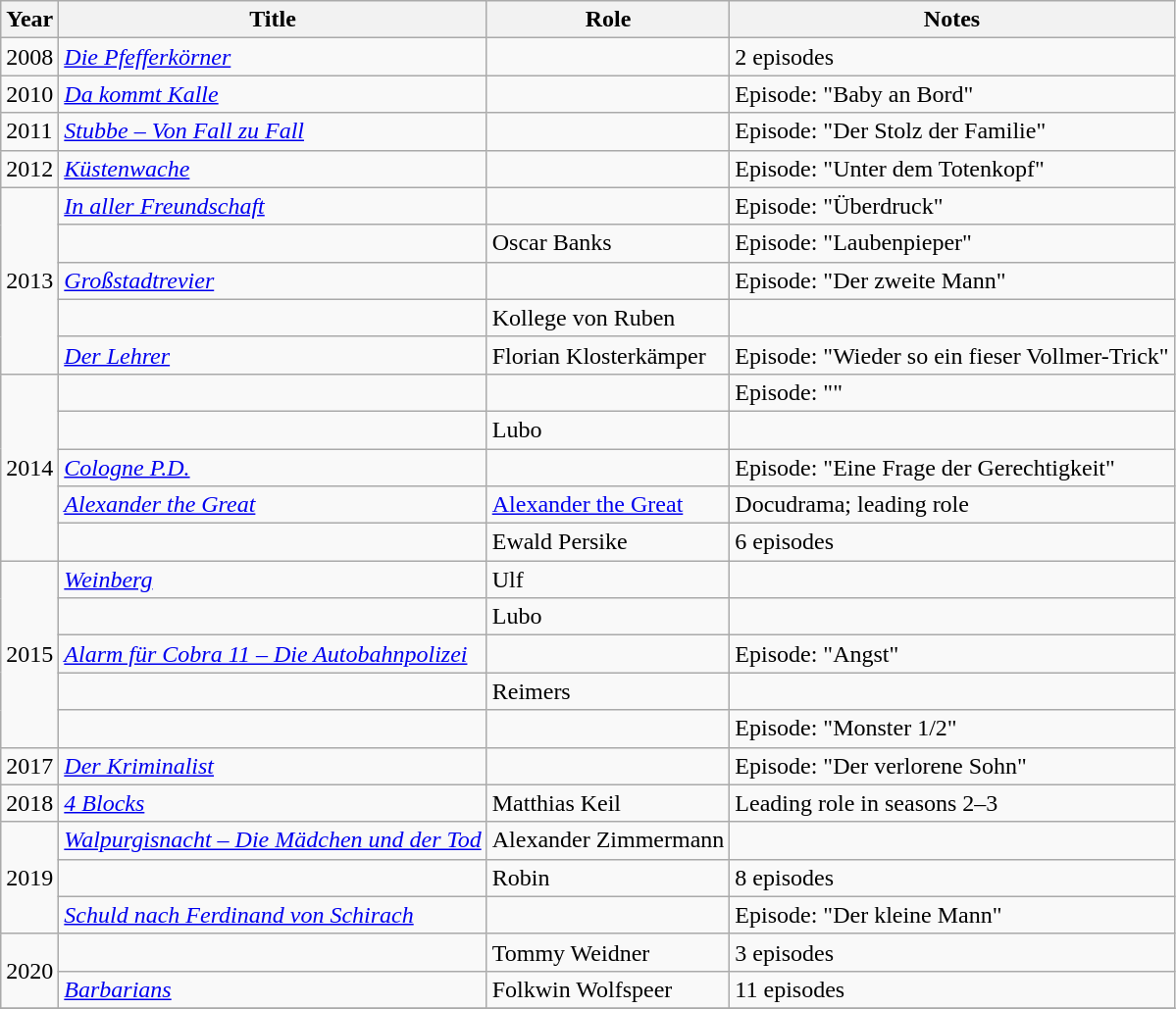<table class="wikitable sortable">
<tr>
<th>Year</th>
<th>Title</th>
<th>Role</th>
<th>Notes</th>
</tr>
<tr>
<td>2008</td>
<td><em><a href='#'>Die Pfefferkörner</a></em></td>
<td></td>
<td>2 episodes</td>
</tr>
<tr>
<td>2010</td>
<td><em><a href='#'>Da kommt Kalle</a></em></td>
<td></td>
<td>Episode: "Baby an Bord"</td>
</tr>
<tr>
<td>2011</td>
<td><em><a href='#'>Stubbe – Von Fall zu Fall</a></em></td>
<td></td>
<td>Episode: "Der Stolz der Familie"</td>
</tr>
<tr>
<td>2012</td>
<td><em><a href='#'>Küstenwache</a></em></td>
<td></td>
<td>Episode: "Unter dem Totenkopf"</td>
</tr>
<tr>
<td rowspan="5">2013</td>
<td><em><a href='#'>In aller Freundschaft</a></em></td>
<td></td>
<td>Episode: "Überdruck"</td>
</tr>
<tr>
<td><em></em></td>
<td>Oscar Banks</td>
<td>Episode: "Laubenpieper"</td>
</tr>
<tr>
<td><em><a href='#'>Großstadtrevier</a></em></td>
<td></td>
<td>Episode: "Der zweite Mann"</td>
</tr>
<tr>
<td><em></em></td>
<td>Kollege von Ruben</td>
<td></td>
</tr>
<tr>
<td><em><a href='#'>Der Lehrer</a></em></td>
<td>Florian Klosterkämper</td>
<td>Episode: "Wieder so ein fieser Vollmer-Trick"</td>
</tr>
<tr>
<td rowspan="5">2014</td>
<td><em></em></td>
<td></td>
<td>Episode: ""</td>
</tr>
<tr>
<td><em></em></td>
<td>Lubo</td>
<td></td>
</tr>
<tr>
<td><em><a href='#'>Cologne P.D.</a></em></td>
<td></td>
<td>Episode: "Eine Frage der Gerechtigkeit"</td>
</tr>
<tr>
<td><em><a href='#'>Alexander the Great</a></em></td>
<td><a href='#'>Alexander the Great</a></td>
<td>Docudrama; leading role</td>
</tr>
<tr>
<td><em></em></td>
<td>Ewald Persike</td>
<td>6 episodes</td>
</tr>
<tr>
<td rowspan="5">2015</td>
<td><em><a href='#'>Weinberg</a></em></td>
<td>Ulf</td>
<td></td>
</tr>
<tr>
<td><em></em></td>
<td>Lubo</td>
<td></td>
</tr>
<tr>
<td><em><a href='#'>Alarm für Cobra 11 – Die Autobahnpolizei</a></em></td>
<td></td>
<td>Episode: "Angst"</td>
</tr>
<tr>
<td><em></em></td>
<td>Reimers</td>
<td></td>
</tr>
<tr>
<td><em></em></td>
<td></td>
<td>Episode: "Monster 1/2"</td>
</tr>
<tr>
<td>2017</td>
<td><em><a href='#'>Der Kriminalist</a></em></td>
<td></td>
<td>Episode: "Der verlorene Sohn"</td>
</tr>
<tr>
<td>2018</td>
<td><em><a href='#'>4 Blocks</a></em></td>
<td>Matthias Keil</td>
<td>Leading role in seasons 2–3</td>
</tr>
<tr>
<td rowspan="3">2019</td>
<td><em><a href='#'>Walpurgisnacht – Die Mädchen und der Tod</a></em></td>
<td>Alexander Zimmermann</td>
<td></td>
</tr>
<tr>
<td><em></em></td>
<td>Robin</td>
<td>8 episodes</td>
</tr>
<tr>
<td><em><a href='#'>Schuld nach Ferdinand von Schirach</a></em></td>
<td></td>
<td>Episode: "Der kleine Mann"</td>
</tr>
<tr>
<td rowspan="2">2020</td>
<td><em></em></td>
<td>Tommy Weidner</td>
<td>3 episodes</td>
</tr>
<tr>
<td><em><a href='#'>Barbarians</a></em></td>
<td>Folkwin Wolfspeer</td>
<td>11 episodes</td>
</tr>
<tr>
</tr>
</table>
